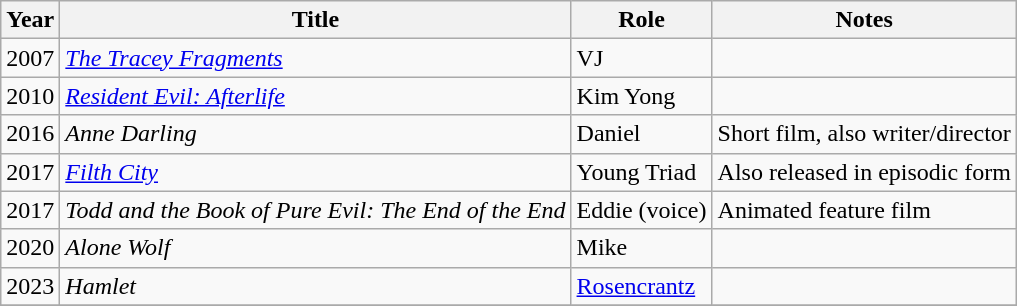<table class="wikitable sortable">
<tr>
<th>Year</th>
<th>Title</th>
<th>Role</th>
<th class="unsortable">Notes</th>
</tr>
<tr>
<td>2007</td>
<td data-sort-value="Tracey Fragments, The"><em><a href='#'>The Tracey Fragments</a></em></td>
<td>VJ</td>
<td></td>
</tr>
<tr>
<td>2010</td>
<td><em><a href='#'>Resident Evil: Afterlife</a></em></td>
<td>Kim Yong</td>
<td></td>
</tr>
<tr>
<td>2016</td>
<td><em>Anne Darling</em></td>
<td>Daniel</td>
<td>Short film, also writer/director</td>
</tr>
<tr>
<td>2017</td>
<td><em><a href='#'>Filth City</a></em></td>
<td>Young Triad</td>
<td>Also released in episodic form</td>
</tr>
<tr>
<td>2017</td>
<td><em>Todd and the Book of Pure Evil: The End of the End</em></td>
<td>Eddie (voice)</td>
<td>Animated feature film</td>
</tr>
<tr>
<td>2020</td>
<td><em>Alone Wolf</em></td>
<td>Mike</td>
<td></td>
</tr>
<tr>
<td>2023</td>
<td><em>Hamlet</em></td>
<td><a href='#'>Rosencrantz</a></td>
<td></td>
</tr>
<tr>
</tr>
</table>
